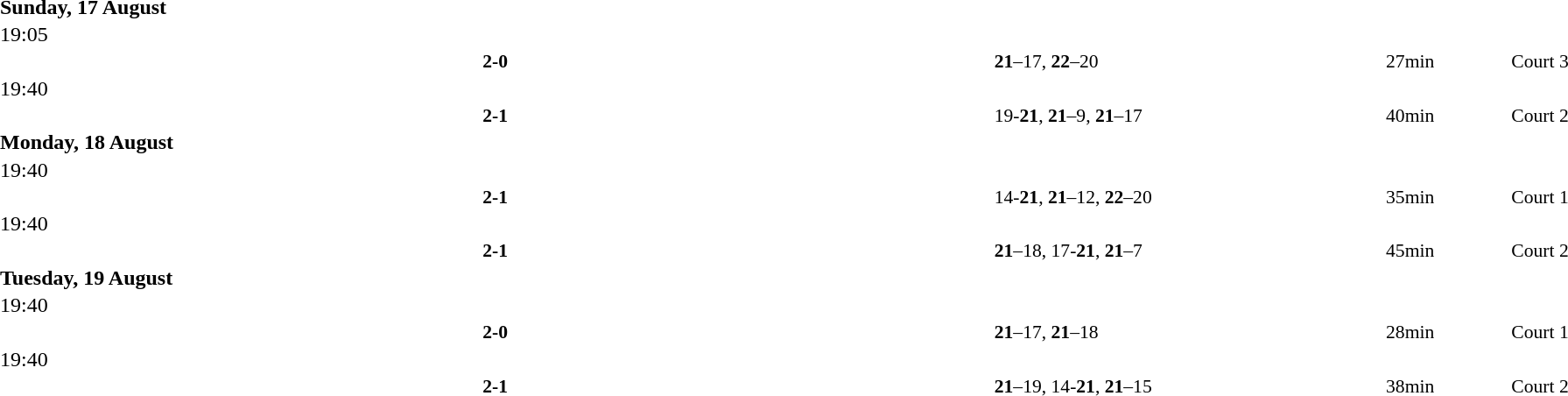<table style="width:100%;" cellspacing="1">
<tr>
<th width=25%></th>
<th width=10%></th>
<th width=25%></th>
</tr>
<tr>
<td><strong>Sunday, 17 August</strong></td>
</tr>
<tr>
<td>19:05</td>
</tr>
<tr style=font-size:90%>
<td align=right><strong><br></strong></td>
<td align=center><strong> 2-0 </strong></td>
<td><br></td>
<td><strong>21</strong>–17, <strong>22</strong>–20</td>
<td>27min</td>
<td>Court 3</td>
</tr>
<tr>
<td>19:40</td>
</tr>
<tr style=font-size:90%>
<td align=right><strong><br></strong></td>
<td align=center><strong> 2-1 </strong></td>
<td><br></td>
<td>19-<strong>21</strong>, <strong>21</strong>–9, <strong>21</strong>–17</td>
<td>40min</td>
<td>Court 2</td>
</tr>
<tr>
<td><strong>Monday, 18 August</strong></td>
</tr>
<tr>
<td>19:40</td>
</tr>
<tr style=font-size:90%>
<td align=right><strong><br></strong></td>
<td align=center><strong> 2-1 </strong></td>
<td><br></td>
<td>14-<strong>21</strong>, <strong>21</strong>–12, <strong>22</strong>–20</td>
<td>35min</td>
<td>Court 1</td>
</tr>
<tr>
<td>19:40</td>
</tr>
<tr style=font-size:90%>
<td align=right><strong><br></strong></td>
<td align=center><strong> 2-1 </strong></td>
<td><br></td>
<td><strong>21</strong>–18, 17-<strong>21</strong>, <strong>21</strong>–7</td>
<td>45min</td>
<td>Court 2</td>
</tr>
<tr>
<td><strong>Tuesday, 19 August</strong></td>
</tr>
<tr>
<td>19:40</td>
</tr>
<tr style=font-size:90%>
<td align=right><strong><br></strong></td>
<td align=center><strong> 2-0 </strong></td>
<td><br></td>
<td><strong>21</strong>–17, <strong>21</strong>–18</td>
<td>28min</td>
<td>Court 1</td>
</tr>
<tr>
<td>19:40</td>
</tr>
<tr style=font-size:90%>
<td align=right><strong><br></strong></td>
<td align=center><strong> 2-1 </strong></td>
<td><br></td>
<td><strong>21</strong>–19, 14-<strong>21</strong>, <strong>21</strong>–15</td>
<td>38min</td>
<td>Court 2</td>
</tr>
</table>
